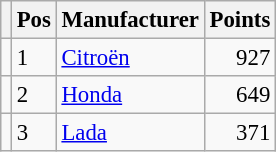<table class="wikitable" style="font-size: 95%;">
<tr>
<th></th>
<th>Pos</th>
<th>Manufacturer</th>
<th>Points</th>
</tr>
<tr>
<td align="left"></td>
<td>1</td>
<td> <a href='#'>Citroën</a></td>
<td align="right">927</td>
</tr>
<tr>
<td align="left"></td>
<td>2</td>
<td> <a href='#'>Honda</a></td>
<td align="right">649</td>
</tr>
<tr>
<td align="left"></td>
<td>3</td>
<td> <a href='#'>Lada</a></td>
<td align="right">371</td>
</tr>
</table>
